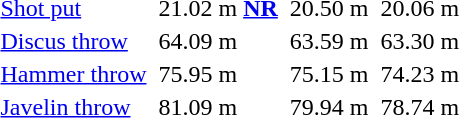<table>
<tr>
</tr>
<tr>
<td><a href='#'>Shot put</a></td>
<td></td>
<td>21.02 m <strong><a href='#'>NR</a></strong></td>
<td></td>
<td>20.50 m</td>
<td></td>
<td>20.06 m</td>
</tr>
<tr>
<td><a href='#'>Discus throw</a></td>
<td></td>
<td>64.09 m</td>
<td></td>
<td>63.59 m</td>
<td></td>
<td>63.30 m</td>
</tr>
<tr>
<td><a href='#'>Hammer throw</a></td>
<td></td>
<td>75.95 m</td>
<td></td>
<td>75.15 m</td>
<td></td>
<td>74.23 m</td>
</tr>
<tr>
<td><a href='#'>Javelin throw</a></td>
<td></td>
<td>81.09 m</td>
<td></td>
<td>79.94 m</td>
<td></td>
<td>78.74 m</td>
</tr>
<tr>
<th colspan=7></th>
</tr>
</table>
